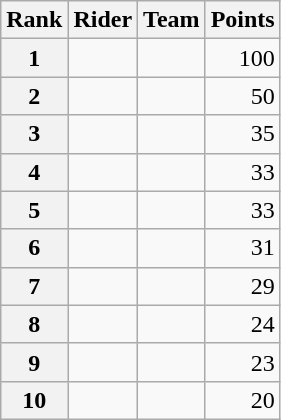<table class="wikitable">
<tr>
<th scope="col">Rank</th>
<th scope="col">Rider</th>
<th scope="col">Team</th>
<th scope="col">Points</th>
</tr>
<tr>
<th scope="row">1</th>
<td>  </td>
<td></td>
<td style="text-align:right;">100</td>
</tr>
<tr>
<th scope="row">2</th>
<td></td>
<td></td>
<td style="text-align:right;">50</td>
</tr>
<tr>
<th scope="row">3</th>
<td></td>
<td></td>
<td style="text-align:right;">35</td>
</tr>
<tr>
<th scope="row">4</th>
<td></td>
<td></td>
<td style="text-align:right;">33</td>
</tr>
<tr>
<th scope="row">5</th>
<td></td>
<td></td>
<td style="text-align:right;">33</td>
</tr>
<tr>
<th scope="row">6</th>
<td></td>
<td></td>
<td style="text-align:right;">31</td>
</tr>
<tr>
<th scope="row">7</th>
<td></td>
<td></td>
<td style="text-align:right;">29</td>
</tr>
<tr>
<th scope="row">8</th>
<td></td>
<td></td>
<td style="text-align:right;">24</td>
</tr>
<tr>
<th scope="row">9</th>
<td></td>
<td></td>
<td style="text-align:right;">23</td>
</tr>
<tr>
<th scope="row">10</th>
<td></td>
<td></td>
<td style="text-align:right;">20</td>
</tr>
</table>
